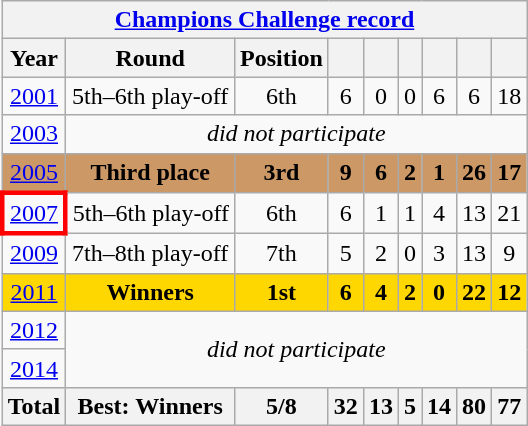<table class="wikitable"  style="text-align: center;">
<tr>
<th colspan=10><a href='#'>Champions Challenge record</a></th>
</tr>
<tr>
<th>Year</th>
<th>Round</th>
<th>Position</th>
<th></th>
<th></th>
<th></th>
<th></th>
<th></th>
<th></th>
</tr>
<tr>
<td> <a href='#'>2001</a></td>
<td>5th–6th play-off</td>
<td>6th</td>
<td>6</td>
<td>0</td>
<td>0</td>
<td>6</td>
<td>6</td>
<td>18</td>
</tr>
<tr>
<td> <a href='#'>2003</a></td>
<td colspan="8"><em>did not participate</em></td>
</tr>
<tr bgcolor=#cc9966>
<td> <a href='#'>2005</a></td>
<td><strong>Third place</strong></td>
<td><strong>3rd</strong></td>
<td><strong>9</strong></td>
<td><strong>6</strong></td>
<td><strong>2</strong></td>
<td><strong>1</strong></td>
<td><strong>26</strong></td>
<td><strong>17</strong></td>
</tr>
<tr>
<td style="border: 3px solid red"> <a href='#'>2007</a></td>
<td>5th–6th play-off</td>
<td>6th</td>
<td>6</td>
<td>1</td>
<td>1</td>
<td>4</td>
<td>13</td>
<td>21</td>
</tr>
<tr>
<td> <a href='#'>2009</a></td>
<td>7th–8th play-off</td>
<td>7th</td>
<td>5</td>
<td>2</td>
<td>0</td>
<td>3</td>
<td>13</td>
<td>9</td>
</tr>
<tr bgcolor=gold>
<td> <a href='#'>2011</a></td>
<td><strong>Winners</strong></td>
<td><strong>1st</strong></td>
<td><strong>6</strong></td>
<td><strong>4</strong></td>
<td><strong>2</strong></td>
<td><strong>0</strong></td>
<td><strong>22</strong></td>
<td><strong>12</strong></td>
</tr>
<tr>
<td> <a href='#'>2012</a></td>
<td colspan="8" rowspan=2><em>did not participate</em></td>
</tr>
<tr>
<td> <a href='#'>2014</a></td>
</tr>
<tr>
<th>Total</th>
<th>Best: Winners</th>
<th>5/8</th>
<th>32</th>
<th>13</th>
<th>5</th>
<th>14</th>
<th>80</th>
<th>77</th>
</tr>
</table>
